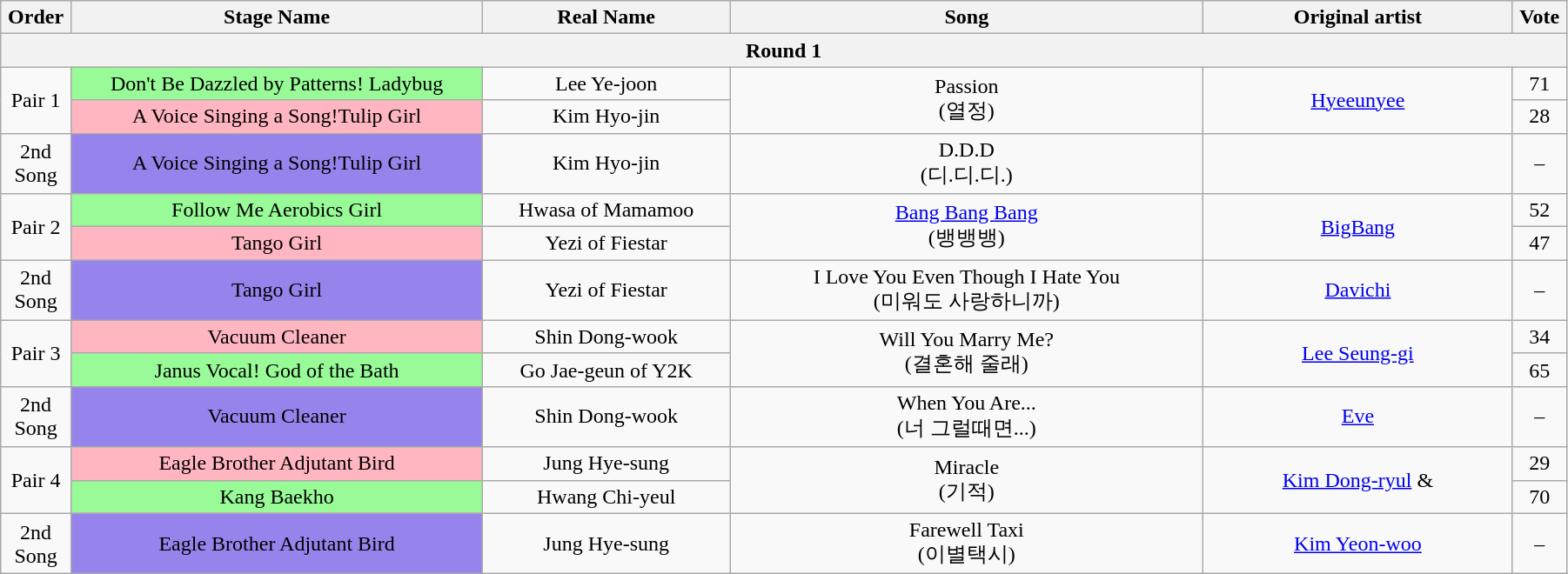<table class="wikitable" style="text-align:center; width:95%;">
<tr>
<th style="width:1%;">Order</th>
<th style="width:20%;">Stage Name</th>
<th style="width:12%;">Real Name</th>
<th style="width:23%;">Song</th>
<th style="width:15%;">Original artist</th>
<th style="width:1%;">Vote</th>
</tr>
<tr>
<th colspan=6>Round 1</th>
</tr>
<tr>
<td rowspan=2>Pair 1</td>
<td bgcolor="palegreen">Don't Be Dazzled by Patterns! Ladybug</td>
<td>Lee Ye-joon</td>
<td rowspan=2>Passion<br>(열정)</td>
<td rowspan=2><a href='#'>Hyeeunyee</a></td>
<td>71</td>
</tr>
<tr>
<td bgcolor="lightpink">A Voice Singing a Song!Tulip Girl</td>
<td>Kim Hyo-jin</td>
<td>28</td>
</tr>
<tr>
<td>2nd Song</td>
<td bgcolor="#9683EC">A Voice Singing a Song!Tulip Girl</td>
<td>Kim Hyo-jin</td>
<td>D.D.D<br>(디.디.디.)</td>
<td></td>
<td>–</td>
</tr>
<tr>
<td rowspan=2>Pair 2</td>
<td bgcolor="palegreen">Follow Me Aerobics Girl</td>
<td>Hwasa of Mamamoo</td>
<td rowspan=2><a href='#'>Bang Bang Bang</a><br>(뱅뱅뱅)</td>
<td rowspan=2><a href='#'>BigBang</a></td>
<td>52</td>
</tr>
<tr>
<td bgcolor="lightpink">Tango Girl</td>
<td>Yezi of Fiestar</td>
<td>47</td>
</tr>
<tr>
<td>2nd Song</td>
<td bgcolor="#9683EC">Tango Girl</td>
<td>Yezi of Fiestar</td>
<td>I Love You Even Though I Hate You<br>(미워도 사랑하니까)</td>
<td><a href='#'>Davichi</a></td>
<td>–</td>
</tr>
<tr>
<td rowspan=2>Pair 3</td>
<td bgcolor="lightpink">Vacuum Cleaner</td>
<td>Shin Dong-wook</td>
<td rowspan=2>Will You Marry Me?<br>(결혼해 줄래)</td>
<td rowspan=2><a href='#'>Lee Seung-gi</a></td>
<td>34</td>
</tr>
<tr>
<td bgcolor="palegreen">Janus Vocal! God of the Bath</td>
<td>Go Jae-geun of Y2K</td>
<td>65</td>
</tr>
<tr>
<td>2nd Song</td>
<td bgcolor="#9683EC">Vacuum Cleaner</td>
<td>Shin Dong-wook</td>
<td>When You Are...<br>(너 그럴때면...)</td>
<td><a href='#'>Eve</a></td>
<td>–</td>
</tr>
<tr>
<td rowspan=2>Pair 4</td>
<td bgcolor="lightpink">Eagle Brother Adjutant Bird</td>
<td>Jung Hye-sung</td>
<td rowspan=2>Miracle<br>(기적)</td>
<td rowspan=2><a href='#'>Kim Dong-ryul</a> & </td>
<td>29</td>
</tr>
<tr>
<td bgcolor="palegreen">Kang Baekho</td>
<td>Hwang Chi-yeul</td>
<td>70</td>
</tr>
<tr>
<td>2nd Song</td>
<td bgcolor="#9683EC">Eagle Brother Adjutant Bird</td>
<td>Jung Hye-sung</td>
<td>Farewell Taxi<br>(이별택시)</td>
<td><a href='#'>Kim Yeon-woo</a></td>
<td>–</td>
</tr>
</table>
